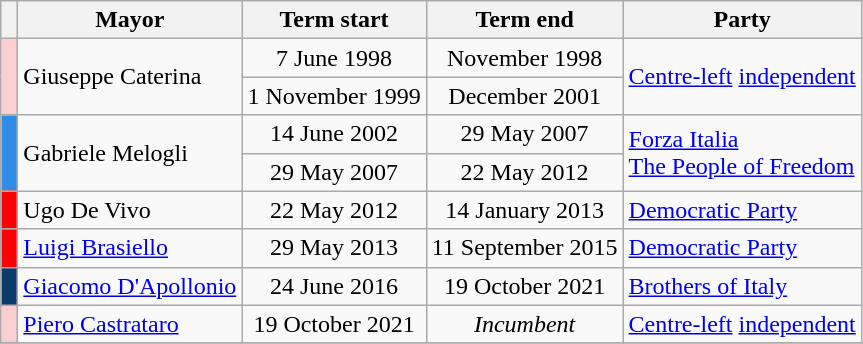<table class="wikitable">
<tr>
<th class=unsortable> </th>
<th>Mayor</th>
<th>Term start</th>
<th>Term end</th>
<th>Party</th>
</tr>
<tr>
<th rowspan=2 style="background:#FBCFCF;"></th>
<td rowspan=2>Giuseppe Caterina</td>
<td align=center>7 June 1998</td>
<td align=center>November 1998</td>
<td rowspan=2><a href='#'>Centre-left</a> <a href='#'>independent</a></td>
</tr>
<tr>
<td align=center>1 November 1999</td>
<td align=center>December 2001</td>
</tr>
<tr>
<th rowspan=2 style="background:#318CE7;"></th>
<td rowspan=2>Gabriele Melogli</td>
<td align=center>14 June 2002</td>
<td align=center>29 May 2007</td>
<td rowspan=2><a href='#'>Forza Italia</a><br><a href='#'>The People of Freedom</a></td>
</tr>
<tr>
<td align=center>29 May 2007</td>
<td align=center>22 May 2012</td>
</tr>
<tr>
<th style="background:#FF0000;"></th>
<td>Ugo De Vivo</td>
<td align=center>22 May 2012</td>
<td align=center>14 January 2013</td>
<td><a href='#'>Democratic Party</a></td>
</tr>
<tr>
<th style="background:#FF0000;"></th>
<td><a href='#'>Luigi Brasiello</a></td>
<td align=center>29 May 2013</td>
<td align=center>11 September 2015</td>
<td><a href='#'>Democratic Party</a></td>
</tr>
<tr>
<th style="background:#0B3B6A;"></th>
<td><a href='#'>Giacomo D'Apollonio</a></td>
<td align=center>24 June 2016</td>
<td align=center>19 October 2021</td>
<td><a href='#'>Brothers of Italy</a></td>
</tr>
<tr>
<th style="background:#FBCFCF;"></th>
<td><a href='#'>Piero Castrataro</a></td>
<td align=center>19 October 2021</td>
<td align=center><em>Incumbent</em></td>
<td><a href='#'>Centre-left</a> <a href='#'>independent</a></td>
</tr>
<tr>
</tr>
</table>
